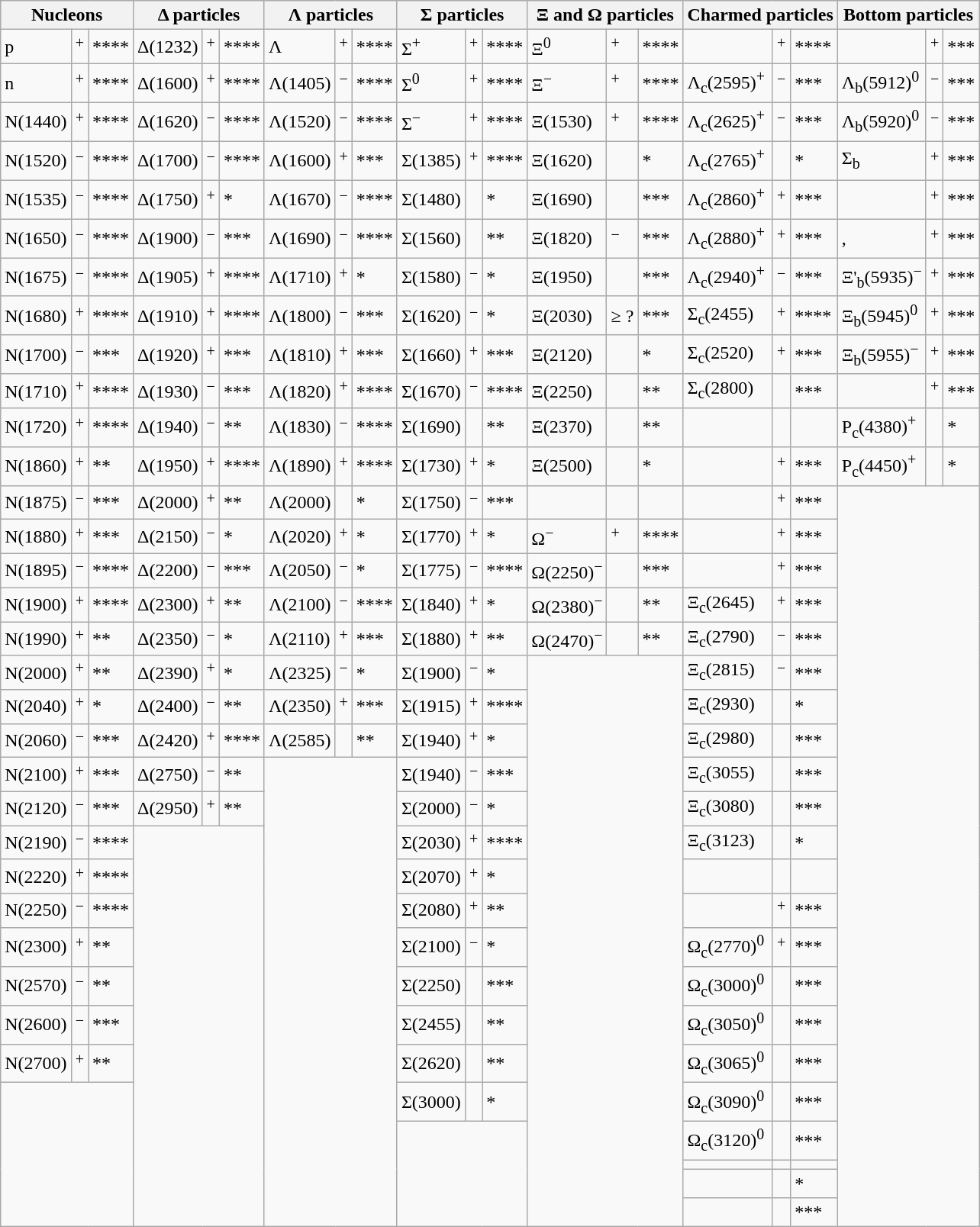<table class="wikitable">
<tr>
<th colspan="3">Nucleons</th>
<th colspan="3">Δ particles</th>
<th colspan="3">Λ particles</th>
<th colspan="3">Σ particles</th>
<th colspan="3">Ξ and Ω particles</th>
<th colspan="3">Charmed particles</th>
<th colspan="3">Bottom particles</th>
</tr>
<tr>
<td>p</td>
<td><sup>+</sup></td>
<td>****</td>
<td>Δ(1232)</td>
<td><sup>+</sup></td>
<td>****</td>
<td>Λ</td>
<td><sup>+</sup></td>
<td>****</td>
<td>Σ<sup>+</sup></td>
<td><sup>+</sup></td>
<td>****</td>
<td>Ξ<sup>0</sup></td>
<td><sup>+</sup></td>
<td>****</td>
<td></td>
<td><sup>+</sup></td>
<td>****</td>
<td></td>
<td><sup>+</sup></td>
<td>***</td>
</tr>
<tr>
<td>n</td>
<td><sup>+</sup></td>
<td>****</td>
<td>Δ(1600)</td>
<td><sup>+</sup></td>
<td>****</td>
<td>Λ(1405)</td>
<td><sup>−</sup></td>
<td>****</td>
<td>Σ<sup>0</sup></td>
<td><sup>+</sup></td>
<td>****</td>
<td>Ξ<sup>−</sup></td>
<td><sup>+</sup></td>
<td>****</td>
<td>Λ<sub>c</sub>(2595)<sup>+</sup></td>
<td><sup>−</sup></td>
<td>***</td>
<td>Λ<sub>b</sub>(5912)<sup>0</sup></td>
<td><sup>−</sup></td>
<td>***</td>
</tr>
<tr>
<td>N(1440)</td>
<td><sup>+</sup></td>
<td>****</td>
<td>Δ(1620)</td>
<td><sup>−</sup></td>
<td>****</td>
<td>Λ(1520)</td>
<td><sup>−</sup></td>
<td>****</td>
<td>Σ<sup>−</sup></td>
<td><sup>+</sup></td>
<td>****</td>
<td>Ξ(1530)</td>
<td><sup>+</sup></td>
<td>****</td>
<td>Λ<sub>c</sub>(2625)<sup>+</sup></td>
<td><sup>−</sup></td>
<td>***</td>
<td>Λ<sub>b</sub>(5920)<sup>0</sup></td>
<td><sup>−</sup></td>
<td>***</td>
</tr>
<tr>
<td>N(1520)</td>
<td><sup>−</sup></td>
<td>****</td>
<td>Δ(1700)</td>
<td><sup>−</sup></td>
<td>****</td>
<td>Λ(1600)</td>
<td><sup>+</sup></td>
<td>***</td>
<td>Σ(1385)</td>
<td><sup>+</sup></td>
<td>****</td>
<td>Ξ(1620)</td>
<td></td>
<td>*</td>
<td>Λ<sub>c</sub>(2765)<sup>+</sup></td>
<td></td>
<td>*</td>
<td>Σ<sub>b</sub></td>
<td><sup>+</sup></td>
<td>***</td>
</tr>
<tr>
<td>N(1535)</td>
<td><sup>−</sup></td>
<td>****</td>
<td>Δ(1750)</td>
<td><sup>+</sup></td>
<td>*</td>
<td>Λ(1670)</td>
<td><sup>−</sup></td>
<td>****</td>
<td>Σ(1480)</td>
<td></td>
<td>*</td>
<td>Ξ(1690)</td>
<td></td>
<td>***</td>
<td>Λ<sub>c</sub>(2860)<sup>+</sup></td>
<td><sup>+</sup></td>
<td>***</td>
<td></td>
<td><sup>+</sup></td>
<td>***</td>
</tr>
<tr>
<td>N(1650)</td>
<td><sup>−</sup></td>
<td>****</td>
<td>Δ(1900)</td>
<td><sup>−</sup></td>
<td>***</td>
<td>Λ(1690)</td>
<td><sup>−</sup></td>
<td>****</td>
<td>Σ(1560)</td>
<td></td>
<td>**</td>
<td>Ξ(1820)</td>
<td><sup>−</sup></td>
<td>***</td>
<td>Λ<sub>c</sub>(2880)<sup>+</sup></td>
<td><sup>+</sup></td>
<td>***</td>
<td>, </td>
<td><sup>+</sup></td>
<td>***</td>
</tr>
<tr>
<td>N(1675)</td>
<td><sup>−</sup></td>
<td>****</td>
<td>Δ(1905)</td>
<td><sup>+</sup></td>
<td>****</td>
<td>Λ(1710)</td>
<td><sup>+</sup></td>
<td>*</td>
<td>Σ(1580)</td>
<td><sup>−</sup></td>
<td>*</td>
<td>Ξ(1950)</td>
<td></td>
<td>***</td>
<td>Λ<sub>c</sub>(2940)<sup>+</sup></td>
<td><sup>−</sup></td>
<td>***</td>
<td>Ξ'<sub>b</sub>(5935)<sup>−</sup></td>
<td><sup>+</sup></td>
<td>***</td>
</tr>
<tr>
<td>N(1680)</td>
<td><sup>+</sup></td>
<td>****</td>
<td>Δ(1910)</td>
<td><sup>+</sup></td>
<td>****</td>
<td>Λ(1800)</td>
<td><sup>−</sup></td>
<td>***</td>
<td>Σ(1620)</td>
<td><sup>−</sup></td>
<td>*</td>
<td>Ξ(2030)</td>
<td>≥ ?</td>
<td>***</td>
<td>Σ<sub>c</sub>(2455)</td>
<td><sup>+</sup></td>
<td>****</td>
<td>Ξ<sub>b</sub>(5945)<sup>0</sup></td>
<td><sup>+</sup></td>
<td>***</td>
</tr>
<tr>
<td>N(1700)</td>
<td><sup>−</sup></td>
<td>***</td>
<td>Δ(1920)</td>
<td><sup>+</sup></td>
<td>***</td>
<td>Λ(1810)</td>
<td><sup>+</sup></td>
<td>***</td>
<td>Σ(1660)</td>
<td><sup>+</sup></td>
<td>***</td>
<td>Ξ(2120)</td>
<td></td>
<td>*</td>
<td>Σ<sub>c</sub>(2520)</td>
<td><sup>+</sup></td>
<td>***</td>
<td>Ξ<sub>b</sub>(5955)<sup>−</sup></td>
<td><sup>+</sup></td>
<td>***</td>
</tr>
<tr>
<td>N(1710)</td>
<td><sup>+</sup></td>
<td>****</td>
<td>Δ(1930)</td>
<td><sup>−</sup></td>
<td>***</td>
<td>Λ(1820)</td>
<td><sup>+</sup></td>
<td>****</td>
<td>Σ(1670)</td>
<td><sup>−</sup></td>
<td>****</td>
<td>Ξ(2250)</td>
<td></td>
<td>**</td>
<td>Σ<sub>c</sub>(2800)</td>
<td></td>
<td>***</td>
<td></td>
<td><sup>+</sup></td>
<td>***</td>
</tr>
<tr>
<td>N(1720)</td>
<td><sup>+</sup></td>
<td>****</td>
<td>Δ(1940)</td>
<td><sup>−</sup></td>
<td>**</td>
<td>Λ(1830)</td>
<td><sup>−</sup></td>
<td>****</td>
<td>Σ(1690)</td>
<td></td>
<td>**</td>
<td>Ξ(2370)</td>
<td></td>
<td>**</td>
<td></td>
<td></td>
<td></td>
<td>P<sub>c</sub>(4380)<sup>+</sup></td>
<td></td>
<td>*</td>
</tr>
<tr>
<td>N(1860)</td>
<td><sup>+</sup></td>
<td>**</td>
<td>Δ(1950)</td>
<td><sup>+</sup></td>
<td>****</td>
<td>Λ(1890)</td>
<td><sup>+</sup></td>
<td>****</td>
<td>Σ(1730)</td>
<td><sup>+</sup></td>
<td>*</td>
<td>Ξ(2500)</td>
<td></td>
<td>*</td>
<td></td>
<td><sup>+</sup></td>
<td>***</td>
<td>P<sub>c</sub>(4450)<sup>+</sup></td>
<td></td>
<td>*</td>
</tr>
<tr>
<td>N(1875)</td>
<td><sup>−</sup></td>
<td>***</td>
<td>Δ(2000)</td>
<td><sup>+</sup></td>
<td>**</td>
<td>Λ(2000)</td>
<td></td>
<td>*</td>
<td>Σ(1750)</td>
<td><sup>−</sup></td>
<td>***</td>
<td></td>
<td></td>
<td></td>
<td></td>
<td><sup>+</sup></td>
<td>***</td>
<td colspan=3 rowspan=38></td>
</tr>
<tr>
<td>N(1880)</td>
<td><sup>+</sup></td>
<td>***</td>
<td>Δ(2150)</td>
<td><sup>−</sup></td>
<td>*</td>
<td>Λ(2020)</td>
<td><sup>+</sup></td>
<td>*</td>
<td>Σ(1770)</td>
<td><sup>+</sup></td>
<td>*</td>
<td>Ω<sup>−</sup></td>
<td><sup>+</sup></td>
<td>****</td>
<td></td>
<td><sup>+</sup></td>
<td>***</td>
</tr>
<tr>
<td>N(1895)</td>
<td><sup>−</sup></td>
<td>****</td>
<td>Δ(2200)</td>
<td><sup>−</sup></td>
<td>***</td>
<td>Λ(2050)</td>
<td><sup>−</sup></td>
<td>*</td>
<td>Σ(1775)</td>
<td><sup>−</sup></td>
<td>****</td>
<td>Ω(2250)<sup>−</sup></td>
<td></td>
<td>***</td>
<td></td>
<td><sup>+</sup></td>
<td>***</td>
</tr>
<tr>
<td>N(1900)</td>
<td><sup>+</sup></td>
<td>****</td>
<td>Δ(2300)</td>
<td><sup>+</sup></td>
<td>**</td>
<td>Λ(2100)</td>
<td><sup>−</sup></td>
<td>****</td>
<td>Σ(1840)</td>
<td><sup>+</sup></td>
<td>*</td>
<td>Ω(2380)<sup>−</sup></td>
<td></td>
<td>**</td>
<td>Ξ<sub>c</sub>(2645)</td>
<td><sup>+</sup></td>
<td>***</td>
</tr>
<tr>
<td>N(1990)</td>
<td><sup>+</sup></td>
<td>**</td>
<td>Δ(2350)</td>
<td><sup>−</sup></td>
<td>*</td>
<td>Λ(2110)</td>
<td><sup>+</sup></td>
<td>***</td>
<td>Σ(1880)</td>
<td><sup>+</sup></td>
<td>**</td>
<td>Ω(2470)<sup>−</sup></td>
<td></td>
<td>**</td>
<td>Ξ<sub>c</sub>(2790)</td>
<td><sup>−</sup></td>
<td>***</td>
</tr>
<tr>
<td>N(2000)</td>
<td><sup>+</sup></td>
<td>**</td>
<td>Δ(2390)</td>
<td><sup>+</sup></td>
<td>*</td>
<td>Λ(2325)</td>
<td><sup>−</sup></td>
<td>*</td>
<td>Σ(1900)</td>
<td><sup>−</sup></td>
<td>*</td>
<td colspan=3 rowspan=27></td>
<td>Ξ<sub>c</sub>(2815)</td>
<td><sup>−</sup></td>
<td>***</td>
</tr>
<tr>
<td>N(2040)</td>
<td><sup>+</sup></td>
<td>*</td>
<td>Δ(2400)</td>
<td><sup>−</sup></td>
<td>**</td>
<td>Λ(2350)</td>
<td><sup>+</sup></td>
<td>***</td>
<td>Σ(1915)</td>
<td><sup>+</sup></td>
<td>****</td>
<td>Ξ<sub>c</sub>(2930)</td>
<td></td>
<td>*</td>
</tr>
<tr>
<td>N(2060)</td>
<td><sup>−</sup></td>
<td>***</td>
<td>Δ(2420)</td>
<td><sup>+</sup></td>
<td>****</td>
<td>Λ(2585)</td>
<td></td>
<td>**</td>
<td>Σ(1940)</td>
<td><sup>+</sup></td>
<td>*</td>
<td>Ξ<sub>c</sub>(2980)</td>
<td></td>
<td>***</td>
</tr>
<tr>
<td>N(2100)</td>
<td><sup>+</sup></td>
<td>***</td>
<td>Δ(2750)</td>
<td><sup>−</sup></td>
<td>**</td>
<td colspan=3 rowspan=24></td>
<td>Σ(1940)</td>
<td><sup>−</sup></td>
<td>***</td>
<td>Ξ<sub>c</sub>(3055)</td>
<td></td>
<td>***</td>
</tr>
<tr>
<td>N(2120)</td>
<td><sup>−</sup></td>
<td>***</td>
<td>Δ(2950)</td>
<td><sup>+</sup></td>
<td>**</td>
<td>Σ(2000)</td>
<td><sup>−</sup></td>
<td>*</td>
<td>Ξ<sub>c</sub>(3080)</td>
<td></td>
<td>***</td>
</tr>
<tr>
<td>N(2190)</td>
<td><sup>−</sup></td>
<td>****</td>
<td colspan=3 rowspan=22></td>
<td>Σ(2030)</td>
<td><sup>+</sup></td>
<td>****</td>
<td>Ξ<sub>c</sub>(3123)</td>
<td></td>
<td>*</td>
</tr>
<tr>
<td>N(2220)</td>
<td><sup>+</sup></td>
<td>****</td>
<td>Σ(2070)</td>
<td><sup>+</sup></td>
<td>*</td>
<td></td>
<td></td>
<td></td>
</tr>
<tr>
<td>N(2250)</td>
<td><sup>−</sup></td>
<td>****</td>
<td>Σ(2080)</td>
<td><sup>+</sup></td>
<td>**</td>
<td></td>
<td><sup>+</sup></td>
<td>***</td>
</tr>
<tr>
<td>N(2300)</td>
<td><sup>+</sup></td>
<td>**</td>
<td>Σ(2100)</td>
<td><sup>−</sup></td>
<td>*</td>
<td>Ω<sub>c</sub>(2770)<sup>0</sup></td>
<td><sup>+</sup></td>
<td>***</td>
</tr>
<tr>
<td>N(2570)</td>
<td><sup>−</sup></td>
<td>**</td>
<td>Σ(2250)</td>
<td></td>
<td>***</td>
<td>Ω<sub>c</sub>(3000)<sup>0</sup></td>
<td></td>
<td>***</td>
</tr>
<tr>
<td>N(2600)</td>
<td><sup>−</sup></td>
<td>***</td>
<td>Σ(2455)</td>
<td></td>
<td>**</td>
<td>Ω<sub>c</sub>(3050)<sup>0</sup></td>
<td></td>
<td>***</td>
</tr>
<tr>
<td>N(2700)</td>
<td><sup>+</sup></td>
<td>**</td>
<td>Σ(2620)</td>
<td></td>
<td>**</td>
<td>Ω<sub>c</sub>(3065)<sup>0</sup></td>
<td></td>
<td>***</td>
</tr>
<tr>
<td colspan=3 rowspan=7></td>
<td>Σ(3000)</td>
<td></td>
<td>*</td>
<td>Ω<sub>c</sub>(3090)<sup>0</sup></td>
<td></td>
<td>***</td>
</tr>
<tr>
<td colspan=3 rowspan=6></td>
<td>Ω<sub>c</sub>(3120)<sup>0</sup></td>
<td></td>
<td>***</td>
</tr>
<tr>
<td></td>
<td></td>
<td></td>
</tr>
<tr>
<td></td>
<td></td>
<td>*</td>
</tr>
<tr>
<td></td>
<td></td>
<td>***</td>
</tr>
</table>
